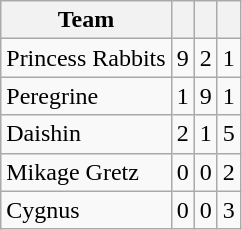<table class="wikitable sortable" style="text-size: 80%; text-align:center">
<tr>
<th>Team</th>
<th></th>
<th></th>
<th></th>
</tr>
<tr>
<td align="left">Princess Rabbits</td>
<td>9</td>
<td>2</td>
<td>1</td>
</tr>
<tr>
<td align="left">Peregrine</td>
<td>1</td>
<td>9</td>
<td>1</td>
</tr>
<tr>
<td align="left">Daishin</td>
<td>2</td>
<td>1</td>
<td>5</td>
</tr>
<tr>
<td align="left">Mikage Gretz</td>
<td>0</td>
<td>0</td>
<td>2</td>
</tr>
<tr>
<td align="left">Cygnus</td>
<td>0</td>
<td>0</td>
<td>3</td>
</tr>
</table>
